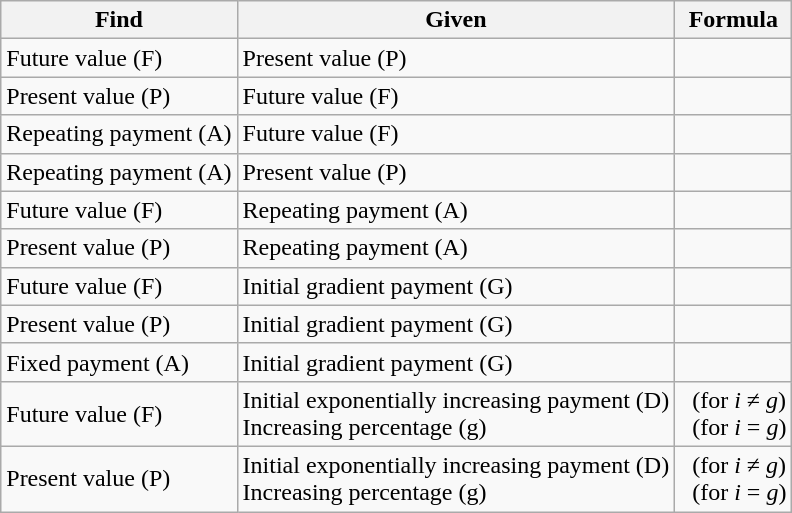<table class=wikitable>
<tr>
<th>Find</th>
<th>Given</th>
<th>Formula</th>
</tr>
<tr>
<td>Future value (F)</td>
<td>Present value (P)</td>
<td></td>
</tr>
<tr>
<td>Present value (P)</td>
<td>Future value (F)</td>
<td></td>
</tr>
<tr>
<td>Repeating payment (A)</td>
<td>Future value (F)</td>
<td></td>
</tr>
<tr>
<td>Repeating payment (A)</td>
<td>Present value (P)</td>
<td></td>
</tr>
<tr>
<td>Future value (F)</td>
<td>Repeating payment (A)</td>
<td></td>
</tr>
<tr>
<td>Present value (P)</td>
<td>Repeating payment (A)</td>
<td></td>
</tr>
<tr>
<td>Future value (F)</td>
<td>Initial gradient payment (G)</td>
<td></td>
</tr>
<tr>
<td>Present value (P)</td>
<td>Initial gradient payment (G)</td>
<td></td>
</tr>
<tr>
<td>Fixed payment (A)</td>
<td>Initial gradient payment (G)</td>
<td></td>
</tr>
<tr>
<td>Future value (F)</td>
<td>Initial exponentially increasing payment (D)<br>Increasing percentage (g)</td>
<td>   (for <em>i</em> ≠ <em>g</em>)<br>   (for <em>i</em> = <em>g</em>)</td>
</tr>
<tr>
<td>Present value (P)</td>
<td>Initial exponentially increasing payment (D)<br>Increasing percentage (g)</td>
<td>   (for <em>i</em> ≠ <em>g</em>)<br>   (for <em>i</em> = <em>g</em>)</td>
</tr>
</table>
